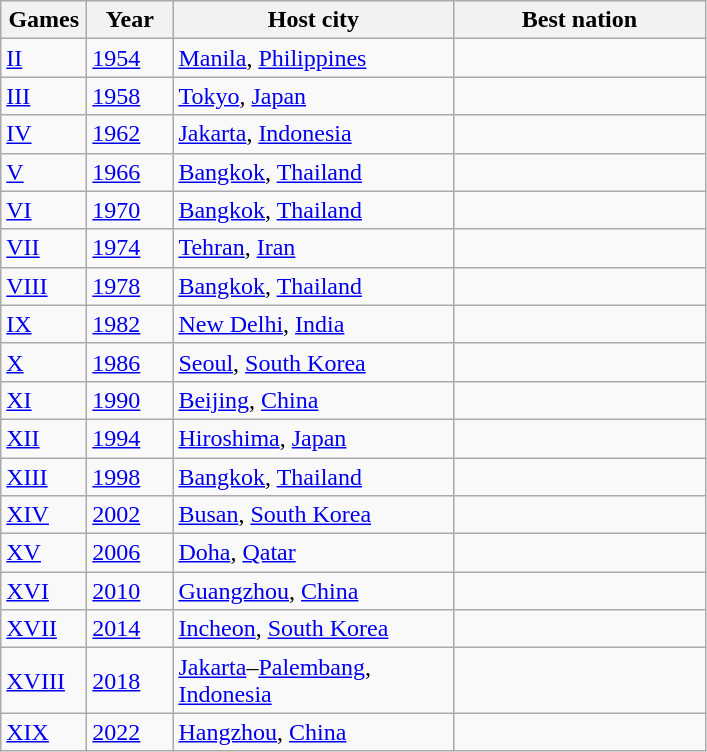<table class=wikitable>
<tr>
<th width=50>Games</th>
<th width=50>Year</th>
<th width=180>Host city</th>
<th width=160>Best nation</th>
</tr>
<tr>
<td><a href='#'>II</a></td>
<td><a href='#'>1954</a></td>
<td><a href='#'>Manila</a>, <a href='#'>Philippines</a></td>
<td></td>
</tr>
<tr>
<td><a href='#'>III</a></td>
<td><a href='#'>1958</a></td>
<td><a href='#'>Tokyo</a>, <a href='#'>Japan</a></td>
<td></td>
</tr>
<tr>
<td><a href='#'>IV</a></td>
<td><a href='#'>1962</a></td>
<td><a href='#'>Jakarta</a>, <a href='#'>Indonesia</a></td>
<td></td>
</tr>
<tr>
<td><a href='#'>V</a></td>
<td><a href='#'>1966</a></td>
<td><a href='#'>Bangkok</a>, <a href='#'>Thailand</a></td>
<td></td>
</tr>
<tr>
<td><a href='#'>VI</a></td>
<td><a href='#'>1970</a></td>
<td><a href='#'>Bangkok</a>, <a href='#'>Thailand</a></td>
<td></td>
</tr>
<tr>
<td><a href='#'>VII</a></td>
<td><a href='#'>1974</a></td>
<td><a href='#'>Tehran</a>, <a href='#'>Iran</a></td>
<td></td>
</tr>
<tr>
<td><a href='#'>VIII</a></td>
<td><a href='#'>1978</a></td>
<td><a href='#'>Bangkok</a>, <a href='#'>Thailand</a></td>
<td></td>
</tr>
<tr>
<td><a href='#'>IX</a></td>
<td><a href='#'>1982</a></td>
<td><a href='#'>New Delhi</a>, <a href='#'>India</a></td>
<td></td>
</tr>
<tr>
<td><a href='#'>X</a></td>
<td><a href='#'>1986</a></td>
<td><a href='#'>Seoul</a>, <a href='#'>South Korea</a></td>
<td></td>
</tr>
<tr>
<td><a href='#'>XI</a></td>
<td><a href='#'>1990</a></td>
<td><a href='#'>Beijing</a>, <a href='#'>China</a></td>
<td></td>
</tr>
<tr>
<td><a href='#'>XII</a></td>
<td><a href='#'>1994</a></td>
<td><a href='#'>Hiroshima</a>, <a href='#'>Japan</a></td>
<td></td>
</tr>
<tr>
<td><a href='#'>XIII</a></td>
<td><a href='#'>1998</a></td>
<td><a href='#'>Bangkok</a>, <a href='#'>Thailand</a></td>
<td></td>
</tr>
<tr>
<td><a href='#'>XIV</a></td>
<td><a href='#'>2002</a></td>
<td><a href='#'>Busan</a>, <a href='#'>South Korea</a></td>
<td></td>
</tr>
<tr>
<td><a href='#'>XV</a></td>
<td><a href='#'>2006</a></td>
<td><a href='#'>Doha</a>, <a href='#'>Qatar</a></td>
<td></td>
</tr>
<tr>
<td><a href='#'>XVI</a></td>
<td><a href='#'>2010</a></td>
<td><a href='#'>Guangzhou</a>, <a href='#'>China</a></td>
<td></td>
</tr>
<tr>
<td><a href='#'>XVII</a></td>
<td><a href='#'>2014</a></td>
<td><a href='#'>Incheon</a>, <a href='#'>South Korea</a></td>
<td></td>
</tr>
<tr>
<td><a href='#'>XVIII</a></td>
<td><a href='#'>2018</a></td>
<td><a href='#'>Jakarta</a>–<a href='#'>Palembang</a>, <a href='#'>Indonesia</a></td>
<td></td>
</tr>
<tr>
<td><a href='#'>XIX</a></td>
<td><a href='#'>2022</a></td>
<td><a href='#'>Hangzhou</a>, <a href='#'>China</a></td>
<td></td>
</tr>
</table>
